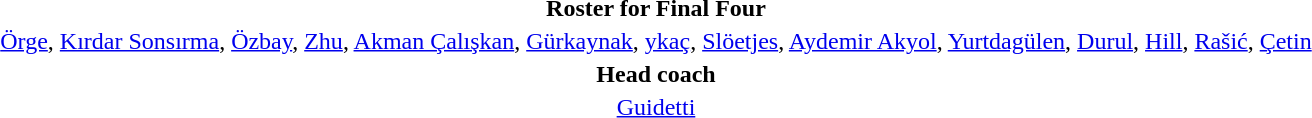<table style="text-align: center; margin-top: 2em; margin-left: auto; margin-right: auto">
<tr>
<td><strong>Roster for Final Four</strong></td>
</tr>
<tr>
<td><a href='#'>Örge</a>, <a href='#'>Kırdar Sonsırma</a>, <a href='#'>Özbay</a>, <a href='#'>Zhu</a>, <a href='#'>Akman Çalışkan</a>, <a href='#'>Gürkaynak</a>, <a href='#'>ykaç</a>, <a href='#'>Slöetjes</a>, <a href='#'>Aydemir Akyol</a>, <a href='#'>Yurtdagülen</a>, <a href='#'>Durul</a>, <a href='#'>Hill</a>, <a href='#'>Rašić</a>, <a href='#'>Çetin</a></td>
</tr>
<tr>
<td><strong>Head coach</strong></td>
</tr>
<tr>
<td><a href='#'>Guidetti</a></td>
</tr>
</table>
